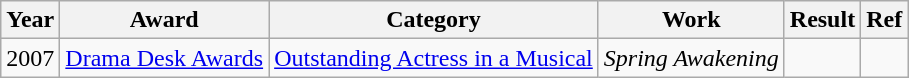<table class="wikitable">
<tr>
<th>Year</th>
<th>Award</th>
<th>Category</th>
<th>Work</th>
<th>Result</th>
<th>Ref</th>
</tr>
<tr>
<td>2007</td>
<td><a href='#'>Drama Desk Awards</a></td>
<td><a href='#'>Outstanding Actress in a Musical</a></td>
<td><em>Spring Awakening</em></td>
<td></td>
<td></td>
</tr>
</table>
